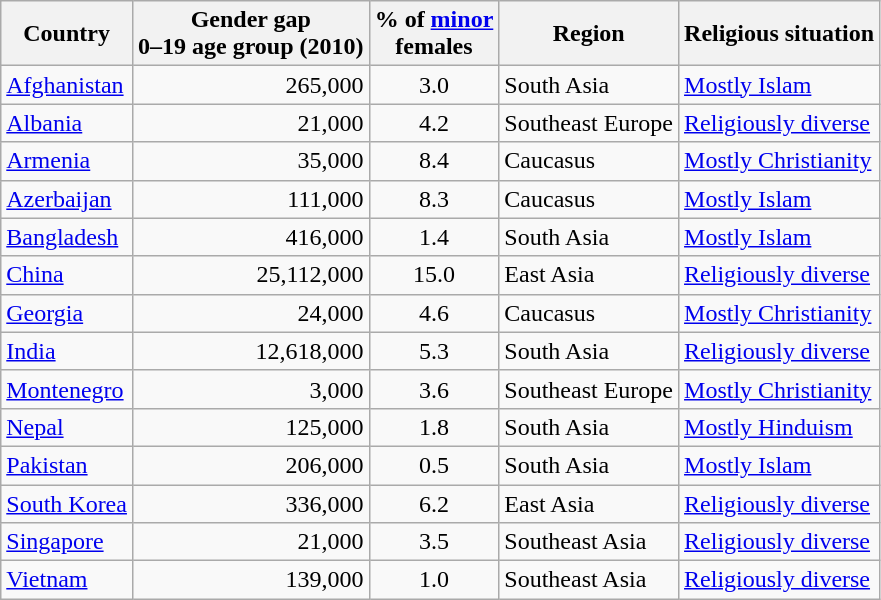<table class="wikitable sortable">
<tr>
<th><strong>Country</strong></th>
<th><strong>Gender gap</strong><br>0–19 age group (2010)</th>
<th>% of <a href='#'>minor</a><br>females</th>
<th><strong>Region</strong></th>
<th><strong>Religious situation</strong></th>
</tr>
<tr>
<td><a href='#'>Afghanistan</a></td>
<td align="right">265,000</td>
<td align="center">3.0</td>
<td>South Asia</td>
<td><a href='#'>Mostly Islam</a></td>
</tr>
<tr>
<td><a href='#'>Albania</a></td>
<td align="right">21,000</td>
<td align="center">4.2</td>
<td>Southeast Europe</td>
<td><a href='#'>Religiously diverse</a></td>
</tr>
<tr>
<td><a href='#'>Armenia</a></td>
<td align="right">35,000</td>
<td align="center">8.4</td>
<td>Caucasus</td>
<td><a href='#'>Mostly Christianity</a></td>
</tr>
<tr>
<td><a href='#'>Azerbaijan</a></td>
<td align="right">111,000</td>
<td align="center">8.3</td>
<td>Caucasus</td>
<td><a href='#'>Mostly Islam</a></td>
</tr>
<tr>
<td><a href='#'>Bangladesh</a></td>
<td align="right">416,000</td>
<td align="center">1.4</td>
<td>South Asia</td>
<td><a href='#'>Mostly Islam</a></td>
</tr>
<tr>
<td><a href='#'>China</a></td>
<td align="right">25,112,000</td>
<td align="center">15.0</td>
<td>East Asia</td>
<td><a href='#'>Religiously diverse</a></td>
</tr>
<tr>
<td><a href='#'>Georgia</a></td>
<td align="right">24,000</td>
<td align="center">4.6</td>
<td>Caucasus</td>
<td><a href='#'>Mostly Christianity</a></td>
</tr>
<tr>
<td><a href='#'>India</a></td>
<td align="right">12,618,000</td>
<td align="center">5.3</td>
<td>South Asia</td>
<td><a href='#'>Religiously diverse</a></td>
</tr>
<tr>
<td><a href='#'>Montenegro</a></td>
<td align="right">3,000</td>
<td align="center">3.6</td>
<td>Southeast Europe</td>
<td><a href='#'>Mostly Christianity</a></td>
</tr>
<tr>
<td><a href='#'>Nepal</a></td>
<td align="right">125,000</td>
<td align="center">1.8</td>
<td>South Asia</td>
<td><a href='#'>Mostly Hinduism</a></td>
</tr>
<tr>
<td><a href='#'>Pakistan</a></td>
<td align="right">206,000</td>
<td align="center">0.5</td>
<td>South Asia</td>
<td><a href='#'>Mostly Islam</a></td>
</tr>
<tr>
<td><a href='#'>South Korea</a></td>
<td align="right">336,000</td>
<td align="center">6.2</td>
<td>East Asia</td>
<td><a href='#'>Religiously diverse</a></td>
</tr>
<tr>
<td><a href='#'>Singapore</a></td>
<td align="right">21,000</td>
<td align="center">3.5</td>
<td>Southeast Asia</td>
<td><a href='#'>Religiously diverse</a></td>
</tr>
<tr>
<td><a href='#'>Vietnam</a></td>
<td align="right">139,000</td>
<td align="center">1.0</td>
<td>Southeast Asia</td>
<td><a href='#'>Religiously diverse</a></td>
</tr>
</table>
